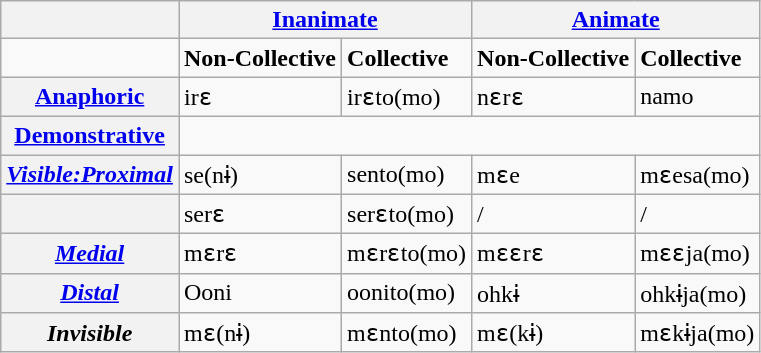<table class="wikitable">
<tr>
<th></th>
<th colspan="2"><a href='#'>Inanimate</a></th>
<th colspan="2"><a href='#'>Animate</a></th>
</tr>
<tr>
<td></td>
<td><strong>Non-Collective</strong></td>
<td><strong>Collective</strong></td>
<td><strong>Non-Collective</strong></td>
<td><strong>Collective</strong></td>
</tr>
<tr>
<th><a href='#'>Anaphoric</a></th>
<td>irɛ</td>
<td>irɛto(mo)</td>
<td>nɛrɛ</td>
<td>namo</td>
</tr>
<tr>
<th><a href='#'>Demonstrative</a></th>
<td colspan="4"></td>
</tr>
<tr>
<th><em><a href='#'>Visible:Proximal</a></em></th>
<td>se(nɨ)</td>
<td>sento(mo)</td>
<td>mɛe</td>
<td>mɛesa(mo)</td>
</tr>
<tr>
<th></th>
<td>serɛ</td>
<td>serɛto(mo)</td>
<td>/</td>
<td>/</td>
</tr>
<tr>
<th><em><a href='#'>Medial</a></em></th>
<td>mɛrɛ</td>
<td>mɛrɛto(mo)</td>
<td>mɛɛrɛ</td>
<td>mɛɛja(mo)</td>
</tr>
<tr>
<th><em><a href='#'>Distal</a></em></th>
<td>Ooni</td>
<td>oonito(mo)</td>
<td>ohkɨ</td>
<td>ohkɨja(mo)</td>
</tr>
<tr>
<th><em>Invisible</em></th>
<td>mɛ(nɨ)</td>
<td>mɛnto(mo)</td>
<td>mɛ(kɨ)</td>
<td>mɛkɨja(mo)</td>
</tr>
</table>
